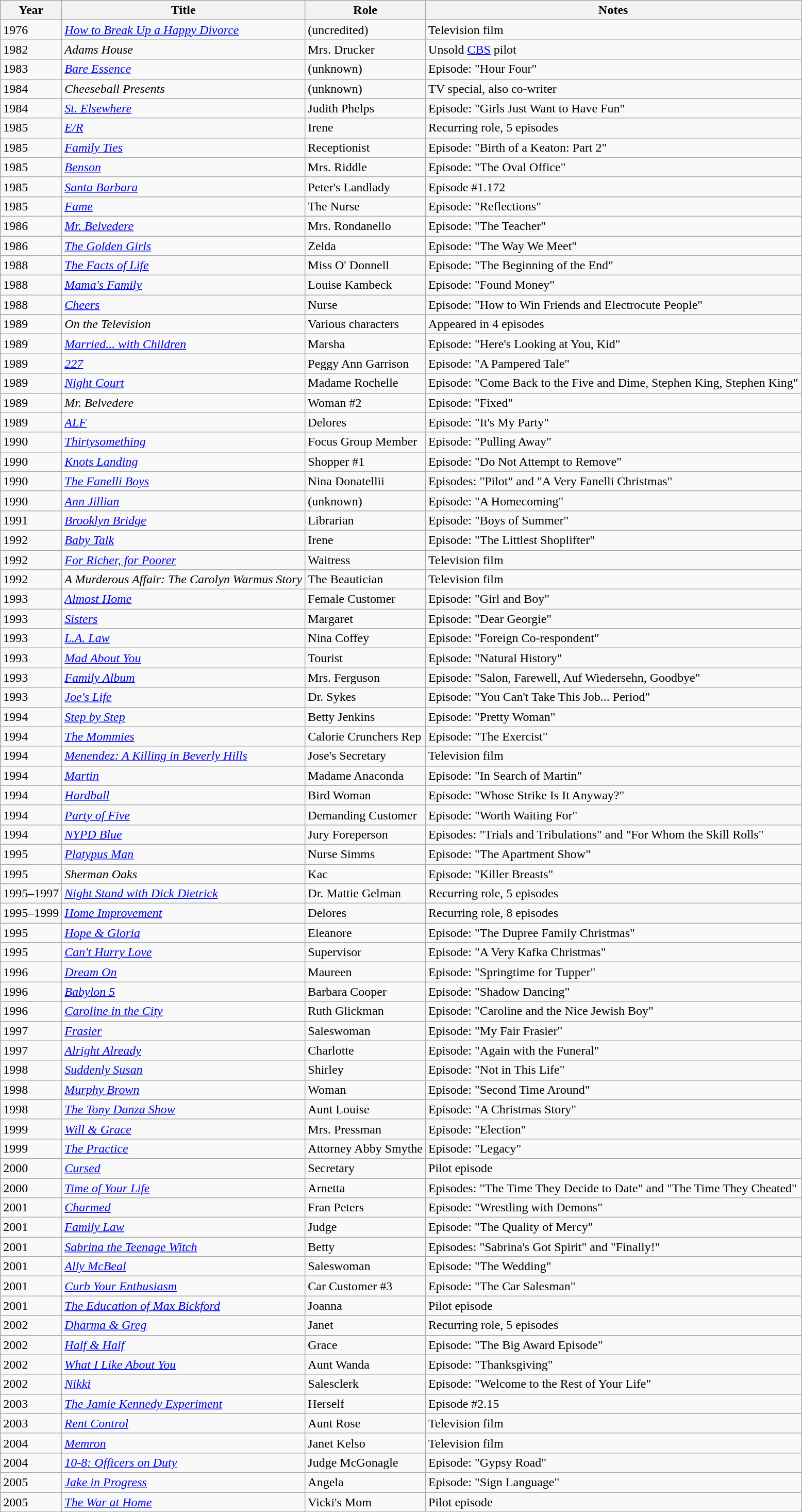<table class="wikitable sortable">
<tr>
<th>Year</th>
<th>Title</th>
<th>Role</th>
<th class="unsortable">Notes</th>
</tr>
<tr>
<td>1976</td>
<td><em><a href='#'>How to Break Up a Happy Divorce</a></em></td>
<td>(uncredited)</td>
<td>Television film</td>
</tr>
<tr>
<td>1982</td>
<td><em>Adams House</em></td>
<td>Mrs. Drucker</td>
<td>Unsold <a href='#'>CBS</a> pilot</td>
</tr>
<tr>
<td>1983</td>
<td><em><a href='#'>Bare Essence</a></em></td>
<td>(unknown)</td>
<td>Episode: "Hour Four"</td>
</tr>
<tr>
<td>1984</td>
<td><em>Cheeseball Presents</em></td>
<td>(unknown)</td>
<td>TV special, also co-writer</td>
</tr>
<tr>
<td>1984</td>
<td><em><a href='#'>St. Elsewhere</a></em></td>
<td>Judith Phelps</td>
<td>Episode: "Girls Just Want to Have Fun"</td>
</tr>
<tr>
<td>1985</td>
<td><em><a href='#'>E/R</a></em></td>
<td>Irene</td>
<td>Recurring role, 5 episodes</td>
</tr>
<tr>
<td>1985</td>
<td><em><a href='#'>Family Ties</a></em></td>
<td>Receptionist</td>
<td>Episode: "Birth of a Keaton: Part 2"</td>
</tr>
<tr>
<td>1985</td>
<td><em><a href='#'>Benson</a></em></td>
<td>Mrs. Riddle</td>
<td>Episode: "The Oval Office"</td>
</tr>
<tr>
<td>1985</td>
<td><em><a href='#'>Santa Barbara</a></em></td>
<td>Peter's Landlady</td>
<td>Episode #1.172</td>
</tr>
<tr>
<td>1985</td>
<td><em><a href='#'>Fame</a></em></td>
<td>The Nurse</td>
<td>Episode: "Reflections"</td>
</tr>
<tr>
<td>1986</td>
<td><em><a href='#'>Mr. Belvedere</a></em></td>
<td>Mrs. Rondanello</td>
<td>Episode: "The Teacher"</td>
</tr>
<tr>
<td>1986</td>
<td><em><a href='#'>The Golden Girls</a></em></td>
<td>Zelda</td>
<td>Episode: "The Way We Meet"</td>
</tr>
<tr>
<td>1988</td>
<td><em><a href='#'>The Facts of Life</a></em></td>
<td>Miss O' Donnell</td>
<td>Episode: "The Beginning of the End"</td>
</tr>
<tr>
<td>1988</td>
<td><em><a href='#'>Mama's Family</a></em></td>
<td>Louise Kambeck</td>
<td>Episode: "Found Money"</td>
</tr>
<tr>
<td>1988</td>
<td><em><a href='#'>Cheers</a></em></td>
<td>Nurse</td>
<td>Episode: "How to Win Friends and Electrocute People"</td>
</tr>
<tr>
<td>1989</td>
<td><em>On the Television</em></td>
<td>Various characters</td>
<td>Appeared in 4 episodes</td>
</tr>
<tr>
<td>1989</td>
<td><em><a href='#'>Married... with Children</a></em></td>
<td>Marsha</td>
<td>Episode: "Here's Looking at You, Kid"</td>
</tr>
<tr>
<td>1989</td>
<td><em><a href='#'>227</a></em></td>
<td>Peggy Ann Garrison</td>
<td>Episode: "A Pampered Tale"</td>
</tr>
<tr>
<td>1989</td>
<td><em><a href='#'>Night Court</a></em></td>
<td>Madame Rochelle</td>
<td>Episode: "Come Back to the Five and Dime, Stephen King, Stephen King"</td>
</tr>
<tr>
<td>1989</td>
<td><em>Mr. Belvedere</em></td>
<td>Woman #2</td>
<td>Episode: "Fixed"</td>
</tr>
<tr>
<td>1989</td>
<td><em><a href='#'>ALF</a></em></td>
<td>Delores</td>
<td>Episode: "It's My Party"</td>
</tr>
<tr>
<td>1990</td>
<td><em><a href='#'>Thirtysomething</a></em></td>
<td>Focus Group Member</td>
<td>Episode: "Pulling Away"</td>
</tr>
<tr>
<td>1990</td>
<td><em><a href='#'>Knots Landing</a></em></td>
<td>Shopper #1</td>
<td>Episode: "Do Not Attempt to Remove"</td>
</tr>
<tr>
<td>1990</td>
<td><em><a href='#'>The Fanelli Boys</a></em></td>
<td>Nina Donatellii</td>
<td>Episodes: "Pilot" and "A Very Fanelli Christmas"</td>
</tr>
<tr>
<td>1990</td>
<td><em><a href='#'>Ann Jillian</a></em></td>
<td>(unknown)</td>
<td>Episode: "A Homecoming"</td>
</tr>
<tr>
<td>1991</td>
<td><em><a href='#'>Brooklyn Bridge</a></em></td>
<td>Librarian</td>
<td>Episode: "Boys of Summer"</td>
</tr>
<tr>
<td>1992</td>
<td><em><a href='#'>Baby Talk</a></em></td>
<td>Irene</td>
<td>Episode: "The Littlest Shoplifter"</td>
</tr>
<tr>
<td>1992</td>
<td><em><a href='#'>For Richer, for Poorer</a></em></td>
<td>Waitress</td>
<td>Television film</td>
</tr>
<tr>
<td>1992</td>
<td><em>A Murderous Affair: The Carolyn Warmus Story</em></td>
<td>The Beautician</td>
<td>Television film</td>
</tr>
<tr>
<td>1993</td>
<td><em><a href='#'>Almost Home</a></em></td>
<td>Female Customer</td>
<td>Episode: "Girl and Boy"</td>
</tr>
<tr>
<td>1993</td>
<td><em><a href='#'>Sisters</a></em></td>
<td>Margaret</td>
<td>Episode: "Dear Georgie"</td>
</tr>
<tr>
<td>1993</td>
<td><em><a href='#'>L.A. Law</a></em></td>
<td>Nina Coffey</td>
<td>Episode: "Foreign Co-respondent"</td>
</tr>
<tr>
<td>1993</td>
<td><em><a href='#'>Mad About You</a></em></td>
<td>Tourist</td>
<td>Episode: "Natural History"</td>
</tr>
<tr>
<td>1993</td>
<td><em><a href='#'>Family Album</a></em></td>
<td>Mrs. Ferguson</td>
<td>Episode: "Salon, Farewell, Auf Wiedersehn, Goodbye"</td>
</tr>
<tr>
<td>1993</td>
<td><em><a href='#'>Joe's Life</a></em></td>
<td>Dr. Sykes</td>
<td>Episode: "You Can't Take This Job... Period"</td>
</tr>
<tr>
<td>1994</td>
<td><em><a href='#'>Step by Step</a></em></td>
<td>Betty Jenkins</td>
<td>Episode: "Pretty Woman"</td>
</tr>
<tr>
<td>1994</td>
<td><em><a href='#'>The Mommies</a></em></td>
<td>Calorie Crunchers Rep</td>
<td>Episode: "The Exercist"</td>
</tr>
<tr>
<td>1994</td>
<td><em><a href='#'>Menendez: A Killing in Beverly Hills</a></em></td>
<td>Jose's Secretary</td>
<td>Television film</td>
</tr>
<tr>
<td>1994</td>
<td><em><a href='#'>Martin</a></em></td>
<td>Madame Anaconda</td>
<td>Episode: "In Search of Martin"</td>
</tr>
<tr>
<td>1994</td>
<td><em><a href='#'>Hardball</a></em></td>
<td>Bird Woman</td>
<td>Episode: "Whose Strike Is It Anyway?"</td>
</tr>
<tr>
<td>1994</td>
<td><em><a href='#'>Party of Five</a></em></td>
<td>Demanding Customer</td>
<td>Episode: "Worth Waiting For"</td>
</tr>
<tr>
<td>1994</td>
<td><em><a href='#'>NYPD Blue</a></em></td>
<td>Jury Foreperson</td>
<td>Episodes: "Trials and Tribulations" and "For Whom the Skill Rolls"</td>
</tr>
<tr>
<td>1995</td>
<td><em><a href='#'>Platypus Man</a></em></td>
<td>Nurse Simms</td>
<td>Episode: "The Apartment Show"</td>
</tr>
<tr>
<td>1995</td>
<td><em>Sherman Oaks</em></td>
<td>Kac</td>
<td>Episode: "Killer Breasts"</td>
</tr>
<tr>
<td>1995–1997</td>
<td><em><a href='#'>Night Stand with Dick Dietrick</a></em></td>
<td>Dr. Mattie Gelman</td>
<td>Recurring role, 5 episodes</td>
</tr>
<tr>
<td>1995–1999</td>
<td><em><a href='#'>Home Improvement</a></em></td>
<td>Delores</td>
<td>Recurring role, 8 episodes</td>
</tr>
<tr>
<td>1995</td>
<td><em><a href='#'>Hope & Gloria</a></em></td>
<td>Eleanore</td>
<td>Episode: "The Dupree Family Christmas"</td>
</tr>
<tr>
<td>1995</td>
<td><em><a href='#'>Can't Hurry Love</a></em></td>
<td>Supervisor</td>
<td>Episode: "A Very Kafka Christmas"</td>
</tr>
<tr>
<td>1996</td>
<td><em><a href='#'>Dream On</a></em></td>
<td>Maureen</td>
<td>Episode: "Springtime for Tupper"</td>
</tr>
<tr>
<td>1996</td>
<td><em><a href='#'>Babylon 5</a></em></td>
<td>Barbara Cooper</td>
<td>Episode: "Shadow Dancing"</td>
</tr>
<tr>
<td>1996</td>
<td><em><a href='#'>Caroline in the City</a></em></td>
<td>Ruth Glickman</td>
<td>Episode: "Caroline and the Nice Jewish Boy"</td>
</tr>
<tr>
<td>1997</td>
<td><em><a href='#'>Frasier</a></em></td>
<td>Saleswoman</td>
<td>Episode: "My Fair Frasier"</td>
</tr>
<tr>
<td>1997</td>
<td><em><a href='#'>Alright Already</a></em></td>
<td>Charlotte</td>
<td>Episode: "Again with the Funeral"</td>
</tr>
<tr>
<td>1998</td>
<td><em><a href='#'>Suddenly Susan</a></em></td>
<td>Shirley</td>
<td>Episode: "Not in This Life"</td>
</tr>
<tr>
<td>1998</td>
<td><em><a href='#'>Murphy Brown</a></em></td>
<td>Woman</td>
<td>Episode: "Second Time Around"</td>
</tr>
<tr>
<td>1998</td>
<td><em><a href='#'>The Tony Danza Show</a></em></td>
<td>Aunt Louise</td>
<td>Episode: "A Christmas Story"</td>
</tr>
<tr>
<td>1999</td>
<td><em><a href='#'>Will & Grace</a></em></td>
<td>Mrs. Pressman</td>
<td>Episode: "Election"</td>
</tr>
<tr>
<td>1999</td>
<td><em><a href='#'>The Practice</a></em></td>
<td>Attorney Abby Smythe</td>
<td>Episode: "Legacy"</td>
</tr>
<tr>
<td>2000</td>
<td><em><a href='#'>Cursed</a></em></td>
<td>Secretary</td>
<td>Pilot episode</td>
</tr>
<tr>
<td>2000</td>
<td><em><a href='#'>Time of Your Life</a></em></td>
<td>Arnetta</td>
<td>Episodes: "The Time They Decide to Date" and "The Time They Cheated"</td>
</tr>
<tr>
<td>2001</td>
<td><em><a href='#'>Charmed</a></em></td>
<td>Fran Peters</td>
<td>Episode: "Wrestling with Demons"</td>
</tr>
<tr>
<td>2001</td>
<td><em><a href='#'>Family Law</a></em></td>
<td>Judge</td>
<td>Episode: "The Quality of Mercy"</td>
</tr>
<tr>
<td>2001</td>
<td><em><a href='#'>Sabrina the Teenage Witch</a></em></td>
<td>Betty</td>
<td>Episodes: "Sabrina's Got Spirit" and "Finally!"</td>
</tr>
<tr>
<td>2001</td>
<td><em><a href='#'>Ally McBeal</a></em></td>
<td>Saleswoman</td>
<td>Episode: "The Wedding"</td>
</tr>
<tr>
<td>2001</td>
<td><em><a href='#'>Curb Your Enthusiasm</a></em></td>
<td>Car Customer #3</td>
<td>Episode: "The Car Salesman"</td>
</tr>
<tr>
<td>2001</td>
<td><em><a href='#'>The Education of Max Bickford</a></em></td>
<td>Joanna</td>
<td>Pilot episode</td>
</tr>
<tr>
<td>2002</td>
<td><em><a href='#'>Dharma & Greg</a></em></td>
<td>Janet</td>
<td>Recurring role, 5 episodes</td>
</tr>
<tr>
<td>2002</td>
<td><em><a href='#'>Half & Half</a></em></td>
<td>Grace</td>
<td>Episode: "The Big Award Episode"</td>
</tr>
<tr>
<td>2002</td>
<td><em><a href='#'>What I Like About You</a></em></td>
<td>Aunt Wanda</td>
<td>Episode: "Thanksgiving"</td>
</tr>
<tr>
<td>2002</td>
<td><em><a href='#'>Nikki</a></em></td>
<td>Salesclerk</td>
<td>Episode: "Welcome to the Rest of Your Life"</td>
</tr>
<tr>
<td>2003</td>
<td><em><a href='#'>The Jamie Kennedy Experiment</a></em></td>
<td>Herself</td>
<td>Episode #2.15</td>
</tr>
<tr>
<td>2003</td>
<td><em><a href='#'>Rent Control</a></em></td>
<td>Aunt Rose</td>
<td>Television film</td>
</tr>
<tr>
<td>2004</td>
<td><em><a href='#'>Memron</a></em></td>
<td>Janet Kelso</td>
<td>Television film</td>
</tr>
<tr>
<td>2004</td>
<td><em><a href='#'>10-8: Officers on Duty</a></em></td>
<td>Judge McGonagle</td>
<td>Episode: "Gypsy Road"</td>
</tr>
<tr>
<td>2005</td>
<td><em><a href='#'>Jake in Progress</a></em></td>
<td>Angela</td>
<td>Episode: "Sign Language"</td>
</tr>
<tr>
<td>2005</td>
<td><em><a href='#'>The War at Home</a></td>
<td>Vicki's Mom</td>
<td>Pilot episode</td>
</tr>
</table>
